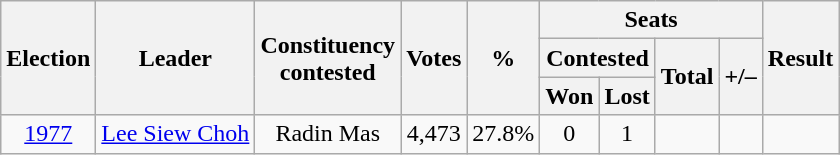<table class=wikitable style="text-align: center;">
<tr>
<th rowspan=3>Election</th>
<th rowspan=3>Leader</th>
<th rowspan=3>Constituency<br>contested</th>
<th rowspan=3>Votes</th>
<th rowspan=3>%</th>
<th colspan=4>Seats</th>
<th rowspan=3>Result</th>
</tr>
<tr>
<th colspan=2>Contested</th>
<th rowspan=2>Total</th>
<th rowspan=2>+/–</th>
</tr>
<tr>
<th>Won</th>
<th>Lost</th>
</tr>
<tr>
<td><a href='#'>1977</a></td>
<td><a href='#'>Lee Siew Choh</a></td>
<td>Radin Mas</td>
<td>4,473</td>
<td>27.8%</td>
<td>0</td>
<td>1</td>
<td></td>
<td></td>
<td></td>
</tr>
</table>
